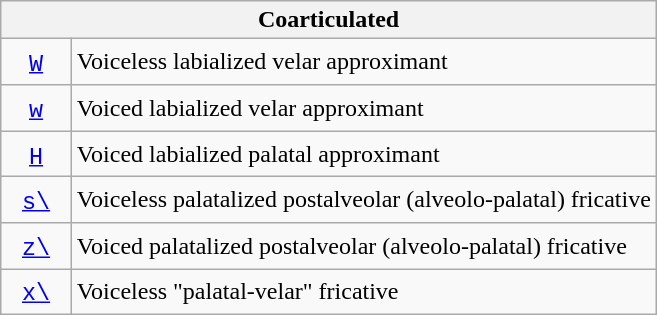<table class="wikitable sortable">
<tr>
<th colspan="2">Coarticulated</th>
</tr>
<tr>
<td style="text-align: center; font-size: larger; width: 2em;"><a href='#'><code>W</code></a></td>
<td>Voiceless labialized velar approximant</td>
</tr>
<tr>
<td style="text-align: center; font-size: larger;"><a href='#'><code>w</code></a></td>
<td>Voiced labialized velar approximant</td>
</tr>
<tr>
<td style="text-align: center; font-size: larger;"><a href='#'><code>H</code></a></td>
<td>Voiced labialized palatal approximant</td>
</tr>
<tr>
<td style="text-align: center; font-size: larger;"><a href='#'><code>s\</code></a></td>
<td>Voiceless palatalized postalveolar (alveolo-palatal) fricative</td>
</tr>
<tr>
<td style="text-align: center; font-size: larger;"><a href='#'><code>z\</code></a></td>
<td>Voiced palatalized postalveolar (alveolo-palatal) fricative</td>
</tr>
<tr>
<td style="text-align: center; font-size: larger;"><a href='#'><code>x\</code></a></td>
<td>Voiceless "palatal-velar" fricative</td>
</tr>
</table>
